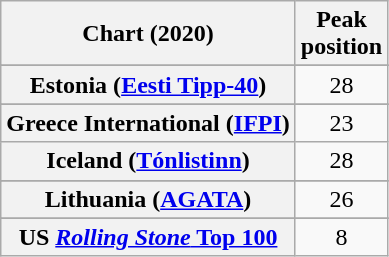<table class="wikitable sortable plainrowheaders" style="text-align:center">
<tr>
<th scope="col">Chart (2020)</th>
<th scope="col">Peak<br>position</th>
</tr>
<tr>
</tr>
<tr>
</tr>
<tr>
</tr>
<tr>
<th scope="row">Estonia (<a href='#'>Eesti Tipp-40</a>)</th>
<td>28</td>
</tr>
<tr>
</tr>
<tr>
<th scope="row">Greece International (<a href='#'>IFPI</a>)</th>
<td>23</td>
</tr>
<tr>
<th scope="row">Iceland (<a href='#'>Tónlistinn</a>)</th>
<td>28</td>
</tr>
<tr>
</tr>
<tr>
<th scope="row">Lithuania (<a href='#'>AGATA</a>)</th>
<td>26</td>
</tr>
<tr>
</tr>
<tr>
</tr>
<tr>
</tr>
<tr>
</tr>
<tr>
</tr>
<tr>
</tr>
<tr>
<th scope="row">US <a href='#'><em>Rolling Stone</em> Top 100</a></th>
<td>8</td>
</tr>
</table>
